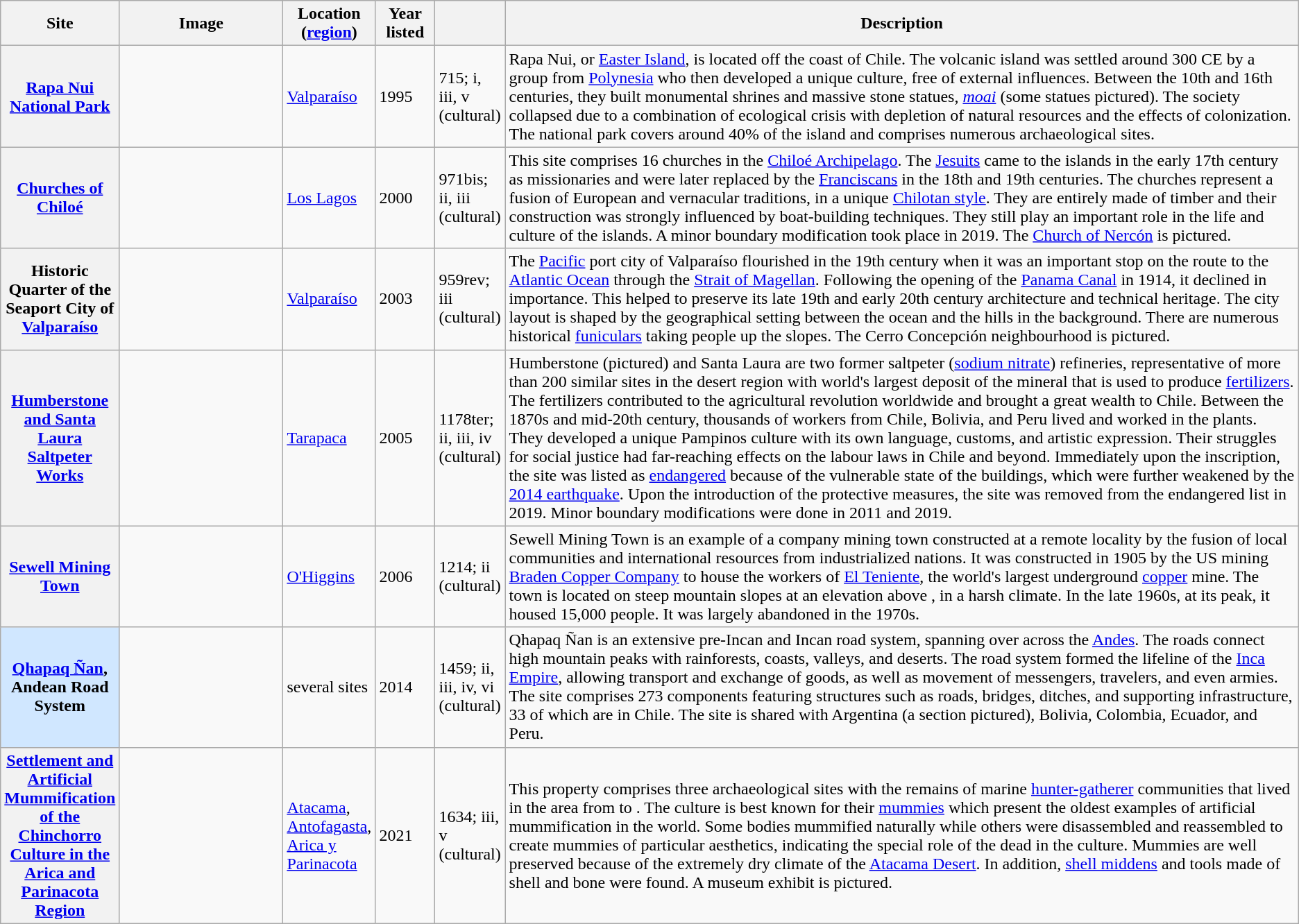<table class="wikitable sortable plainrowheaders">
<tr>
<th style="width:100px;" scope="col">Site</th>
<th class="unsortable"  style="width:150px;" scope="col">Image</th>
<th style="width:80px;" scope="col">Location (<a href='#'>region</a>)</th>
<th style="width:50px;" scope="col">Year listed</th>
<th style="width:60px;" scope="col" data-sort-type="number"></th>
<th scope="col" class="unsortable">Description</th>
</tr>
<tr>
<th scope=row><a href='#'>Rapa Nui National Park</a></th>
<td></td>
<td><a href='#'>Valparaíso</a></td>
<td>1995</td>
<td>715; i, iii, v (cultural)</td>
<td>Rapa Nui, or <a href='#'>Easter Island</a>, is located  off the coast of Chile. The volcanic island was settled around 300 CE by a group from <a href='#'>Polynesia</a> who then developed a unique culture, free of external influences. Between the 10th and 16th centuries, they built monumental shrines and massive stone statues, <em><a href='#'>moai</a></em> (some statues pictured). The society collapsed due to a combination of ecological crisis with depletion of natural resources and the effects of colonization. The national park covers around 40% of the island and comprises numerous archaeological sites.</td>
</tr>
<tr>
<th scope=row><a href='#'>Churches of Chiloé</a></th>
<td></td>
<td><a href='#'>Los Lagos</a></td>
<td>2000</td>
<td>971bis; ii, iii (cultural)</td>
<td>This site comprises 16 churches in the <a href='#'>Chiloé Archipelago</a>. The <a href='#'>Jesuits</a> came to the islands in the early 17th century as missionaries and were later replaced by the <a href='#'>Franciscans</a> in the 18th and 19th centuries. The churches represent a fusion of European and vernacular traditions, in a unique <a href='#'>Chilotan style</a>. They are entirely made of timber and their construction was strongly influenced by boat-building techniques. They still play an important role in the life and culture of the islands. A minor boundary modification took place in 2019. The <a href='#'>Church of Nercón</a> is pictured.</td>
</tr>
<tr>
<th scope=row>Historic Quarter of the Seaport City of <a href='#'>Valparaíso</a></th>
<td></td>
<td><a href='#'>Valparaíso</a></td>
<td>2003</td>
<td>959rev; iii (cultural)</td>
<td>The <a href='#'>Pacific</a> port city of Valparaíso flourished in the 19th century when it was an important stop on the route to the <a href='#'>Atlantic Ocean</a> through the <a href='#'>Strait of Magellan</a>. Following the opening of the <a href='#'>Panama Canal</a> in 1914, it declined in importance. This helped to preserve its late 19th and early 20th century architecture and technical heritage. The city layout is shaped by the geographical setting between the ocean and the hills in the background. There are numerous historical <a href='#'>funiculars</a> taking people up the slopes. The Cerro Concepción neighbourhood is pictured.</td>
</tr>
<tr>
<th scope=row><a href='#'>Humberstone and Santa Laura Saltpeter Works</a></th>
<td></td>
<td><a href='#'>Tarapaca</a></td>
<td>2005</td>
<td>1178ter; ii, iii, iv (cultural)</td>
<td>Humberstone (pictured) and Santa Laura are two former saltpeter (<a href='#'>sodium nitrate</a>) refineries, representative of more than 200 similar sites in the desert region with world's largest deposit of the mineral that is used to produce <a href='#'>fertilizers</a>. The fertilizers contributed to the agricultural revolution worldwide and brought a great wealth to Chile. Between the 1870s and mid-20th century, thousands of workers from Chile, Bolivia, and Peru lived and worked in the plants. They developed a unique Pampinos culture with its own language, customs, and artistic expression. Their struggles for social justice had far-reaching effects on the labour laws in Chile and beyond. Immediately upon the inscription, the site was listed as <a href='#'>endangered</a> because of the vulnerable state of the buildings, which were further weakened by the <a href='#'>2014 earthquake</a>. Upon the introduction of the protective measures, the site was removed from the endangered list in 2019. Minor boundary modifications were done in 2011 and 2019.</td>
</tr>
<tr>
<th scope=row><a href='#'>Sewell Mining Town</a></th>
<td></td>
<td><a href='#'>O'Higgins</a></td>
<td>2006</td>
<td>1214; ii (cultural)</td>
<td>Sewell Mining Town is an example of a company mining town constructed at a remote locality by the fusion of local communities and international resources from industrialized nations. It was constructed in 1905 by the US mining <a href='#'>Braden Copper Company</a> to house the workers of <a href='#'>El Teniente</a>, the  world's largest underground <a href='#'>copper</a> mine. The town is located on steep mountain slopes at an elevation above , in a harsh climate. In the late 1960s, at its peak, it housed 15,000 people. It was largely abandoned in the 1970s. </td>
</tr>
<tr>
<th scope="row" style="background:#D0E7FF;"><a href='#'>Qhapaq Ñan</a>, Andean Road System</th>
<td></td>
<td>several sites</td>
<td>2014</td>
<td>1459; ii, iii, iv, vi (cultural)</td>
<td>Qhapaq Ñan is an extensive pre-Incan and Incan road system, spanning over  across the <a href='#'>Andes</a>. The roads connect high mountain peaks with rainforests, coasts, valleys, and deserts. The road system formed the lifeline of the <a href='#'>Inca Empire</a>, allowing transport and exchange of goods, as well as movement of messengers, travelers, and even armies. The site comprises 273 components featuring structures such as roads, bridges, ditches, and supporting infrastructure, 33 of which are in Chile. The site is shared with Argentina (a section pictured), Bolivia, Colombia, Ecuador, and Peru.</td>
</tr>
<tr>
<th scope=row><a href='#'>Settlement and Artificial Mummification of the Chinchorro Culture in the Arica and Parinacota Region</a></th>
<td></td>
<td><a href='#'>Atacama</a>, <a href='#'>Antofagasta</a>, <a href='#'>Arica y Parinacota</a></td>
<td>2021</td>
<td>1634; iii, v (cultural)</td>
<td>This property comprises three archaeological sites with the remains of marine <a href='#'>hunter-gatherer</a> communities that lived in the area from  to . The culture is best known for their <a href='#'>mummies</a> which present the oldest examples of artificial mummification in the world. Some bodies mummified naturally while others were disassembled and reassembled to create mummies of particular aesthetics, indicating the special role of the dead in the culture. Mummies are well preserved because of the extremely dry climate of the <a href='#'>Atacama Desert</a>. In addition, <a href='#'>shell middens</a> and tools made of shell and bone were found. A museum exhibit is pictured.</td>
</tr>
</table>
